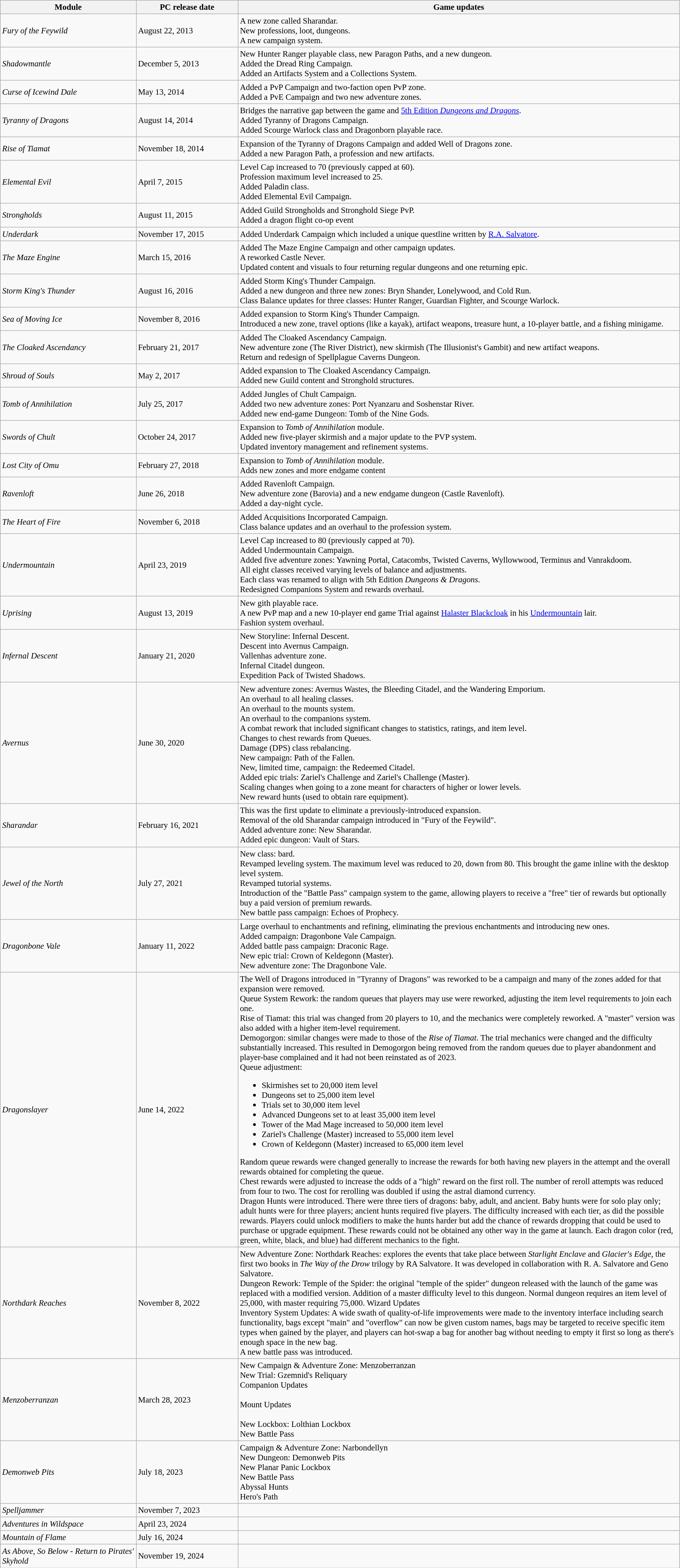<table class="wikitable sortable" style="margins:auto; width=95%; font-size: 95%;">
<tr>
<th width="20%">Module</th>
<th width="15%">PC release date</th>
<th width="65%">Game updates</th>
</tr>
<tr>
<td><em>Fury of the Feywild</em></td>
<td>August 22, 2013</td>
<td>A new zone called Sharandar.<br>New professions, loot, dungeons.<br>A new campaign system.</td>
</tr>
<tr>
<td><em>Shadowmantle</em></td>
<td>December 5, 2013</td>
<td>New Hunter Ranger playable class, new Paragon Paths, and a new dungeon.<br>Added the Dread Ring Campaign.<br>Added an Artifacts System and a Collections System.</td>
</tr>
<tr>
<td><em>Curse of Icewind Dale</em></td>
<td>May 13, 2014</td>
<td>Added a PvP Campaign and two-faction open PvP zone.<br>Added a PvE Campaign and two new adventure zones.</td>
</tr>
<tr>
<td><em>Tyranny of Dragons</em></td>
<td>August 14, 2014</td>
<td>Bridges the narrative gap between the game and <a href='#'>5th Edition <em>Dungeons and Dragons</em></a>.<br>Added Tyranny of Dragons Campaign.<br>Added Scourge Warlock class and Dragonborn playable race.</td>
</tr>
<tr>
<td><em>Rise of Tiamat</em></td>
<td>November 18, 2014</td>
<td>Expansion of the Tyranny of Dragons Campaign and added Well of Dragons zone.<br>Added a new Paragon Path, a profession and new artifacts.</td>
</tr>
<tr>
<td><em>Elemental Evil</em></td>
<td>April 7, 2015</td>
<td>Level Cap increased to 70 (previously capped at 60).<br>Profession maximum level increased to 25.<br>Added Paladin class.<br>Added Elemental Evil Campaign.</td>
</tr>
<tr>
<td><em>Strongholds</em></td>
<td>August 11, 2015</td>
<td>Added Guild Strongholds and Stronghold Siege PvP.<br>Added a dragon flight co-op event</td>
</tr>
<tr>
<td><em>Underdark</em></td>
<td>November 17, 2015</td>
<td>Added Underdark Campaign which included a unique questline written by <a href='#'>R.A. Salvatore</a>.</td>
</tr>
<tr>
<td><em>The Maze Engine</em></td>
<td>March 15, 2016</td>
<td>Added The Maze Engine Campaign and other campaign updates.<br>A reworked Castle Never.<br>Updated content and visuals to four returning regular dungeons and one returning epic.</td>
</tr>
<tr>
<td><em>Storm King's Thunder</em></td>
<td>August 16, 2016</td>
<td>Added Storm King's Thunder Campaign.<br>Added a new dungeon and three new zones: Bryn Shander, Lonelywood, and Cold Run.<br>Class Balance updates for three classes: Hunter Ranger, Guardian Fighter, and Scourge Warlock.</td>
</tr>
<tr>
<td><em>Sea of Moving Ice</em></td>
<td>November 8, 2016</td>
<td>Added expansion to Storm King's Thunder Campaign.<br>Introduced a new zone, travel options (like a kayak), artifact weapons, treasure hunt, a 10-player battle, and a fishing minigame.</td>
</tr>
<tr>
<td><em>The Cloaked Ascendancy</em></td>
<td>February 21, 2017</td>
<td>Added The Cloaked Ascendancy Campaign.<br>New adventure zone (The River District), new skirmish (The Illusionist's Gambit) and new artifact weapons.<br>Return and redesign of Spellplague Caverns Dungeon.</td>
</tr>
<tr>
<td><em>Shroud of Souls</em></td>
<td>May 2, 2017</td>
<td>Added expansion to The Cloaked Ascendancy Campaign.<br>Added new Guild content and Stronghold structures.</td>
</tr>
<tr>
<td><em>Tomb of Annihilation</em></td>
<td>July 25, 2017</td>
<td>Added Jungles of Chult Campaign.<br>Added two new adventure zones: Port Nyanzaru and Soshenstar River.<br>Added new end-game Dungeon: Tomb of the Nine Gods.</td>
</tr>
<tr>
<td><em>Swords of Chult</em></td>
<td>October 24, 2017</td>
<td>Expansion to <em>Tomb of Annihilation</em> module.<br>Added new five-player skirmish and a major update to the PVP system.<br>Updated inventory management and refinement systems.</td>
</tr>
<tr>
<td><em>Lost City of Omu</em></td>
<td>February 27, 2018</td>
<td>Expansion to <em>Tomb of Annihilation</em> module.<br>Adds new zones and more endgame content</td>
</tr>
<tr>
<td><em>Ravenloft</em></td>
<td>June 26, 2018</td>
<td>Added Ravenloft Campaign.<br>New adventure zone (Barovia) and a new endgame dungeon (Castle Ravenloft).<br>Added a day-night cycle.</td>
</tr>
<tr>
<td><em>The Heart of Fire</em></td>
<td>November 6, 2018</td>
<td>Added Acquisitions Incorporated Campaign.<br>Class balance updates and an overhaul to the profession system.</td>
</tr>
<tr>
<td><em>Undermountain</em></td>
<td>April 23, 2019</td>
<td>Level Cap increased to 80 (previously capped at 70).<br>Added Undermountain Campaign.<br>Added five adventure zones: Yawning Portal, Catacombs, Twisted Caverns, Wyllowwood, Terminus and Vanrakdoom.<br>All eight classes received varying levels of balance and adjustments.<br>Each class was renamed to align with 5th Edition <em>Dungeons & Dragons</em>.<br>Redesigned Companions System and rewards overhaul.</td>
</tr>
<tr>
<td><em>Uprising</em></td>
<td>August 13, 2019</td>
<td>New gith playable race.<br>A new PvP map and a new 10-player end game Trial against <a href='#'>Halaster Blackcloak</a> in his <a href='#'>Undermountain</a> lair.<br>Fashion system overhaul.</td>
</tr>
<tr>
<td><em>Infernal Descent</em></td>
<td>January 21, 2020</td>
<td>New Storyline: Infernal Descent.<br>Descent into Avernus Campaign.<br>Vallenhas adventure zone.<br>Infernal Citadel dungeon.<br>Expedition Pack of Twisted Shadows.</td>
</tr>
<tr>
<td><em>Avernus</em></td>
<td>June 30, 2020</td>
<td>New adventure zones: Avernus Wastes, the Bleeding Citadel, and the Wandering Emporium.<br>An overhaul to all healing classes.<br>An overhaul to the mounts system.<br>An overhaul to the companions system.<br>A combat rework that included significant changes to statistics, ratings, and item level.<br>Changes to chest rewards from Queues.<br>Damage (DPS) class rebalancing.<br>New campaign: Path of the Fallen.<br>New, limited time, campaign: the Redeemed Citadel.<br>Added epic trials: Zariel's Challenge and Zariel's Challenge (Master).<br>Scaling changes when going to a zone meant for characters of higher or lower levels.<br>New reward hunts (used to obtain rare equipment).</td>
</tr>
<tr>
<td><em>Sharandar</em></td>
<td>February 16, 2021</td>
<td>This was the first update to eliminate a previously-introduced expansion.<br>Removal of the old Sharandar campaign introduced in "Fury of the Feywild".<br>Added adventure zone: New Sharandar.<br>Added epic dungeon: Vault of Stars.</td>
</tr>
<tr>
<td><em>Jewel of the North</em></td>
<td>July 27, 2021</td>
<td>New class: bard.<br>Revamped leveling system. The maximum level was reduced to 20, down from 80. This brought the game inline with the desktop level system.<br>Revamped tutorial systems.<br>Introduction of the "Battle Pass" campaign system to the game, allowing players to receive a "free" tier of rewards but optionally buy a paid version of premium rewards.<br>New battle pass campaign: Echoes of Prophecy.</td>
</tr>
<tr>
<td><em>Dragonbone Vale</em></td>
<td>January 11, 2022</td>
<td>Large overhaul to enchantments and refining, eliminating the previous enchantments and introducing new ones.<br>Added campaign: Dragonbone Vale Campaign.<br>Added battle pass campaign: Draconic Rage.<br>New epic trial: Crown of Keldegonn (Master).<br>New adventure zone: The Dragonbone Vale.</td>
</tr>
<tr>
<td><em>Dragonslayer</em></td>
<td>June 14, 2022</td>
<td>The Well of Dragons introduced in "Tyranny of Dragons" was reworked to be a campaign and many of the zones added for that expansion were removed.<br>Queue System Rework: the random queues that players may use were reworked, adjusting the item level requirements to join each one.<br>Rise of Tiamat: this trial was changed from 20 players to 10, and the mechanics were completely reworked. A "master" version was also added with a higher item-level requirement.<br>Demogorgon: similar changes were made to those of the <em>Rise of Tiamat</em>. The trial mechanics were changed and the difficulty substantially increased. This resulted in Demogorgon being removed from the random queues due to player abandonment and player-base complained and it had not been reinstated as of 2023.<br>Queue adjustment:<ul><li>Skirmishes set to 20,000 item level</li><li>Dungeons set to 25,000 item level</li><li>Trials set to 30,000 item level</li><li>Advanced Dungeons set to at least 35,000 item level</li><li>Tower of the Mad Mage increased to 50,000 item level</li><li>Zariel's Challenge (Master) increased to 55,000 item level</li><li>Crown of Keldegonn (Master) increased to 65,000 item level</li></ul>Random queue rewards were changed generally to increase the rewards for both having new players in the attempt and the overall rewards obtained for completing the queue.<br>Chest rewards were adjusted to increase the odds of a "high" reward on the first roll. The number of reroll attempts was reduced from four to two. The cost for rerolling was doubled if using the astral diamond currency.<br>Dragon Hunts were introduced. There were three tiers of dragons: baby, adult, and ancient. Baby hunts were for solo play only; adult hunts were for three players; ancient hunts required five players. The difficulty increased with each tier, as did the possible rewards. Players could unlock modifiers to make the hunts harder but add the chance of rewards dropping that could be used to purchase or upgrade equipment. These rewards could not be obtained any other way in the game at launch. Each dragon color (red, green, white, black, and blue) had different mechanics to the fight.</td>
</tr>
<tr>
<td><em>Northdark Reaches</em></td>
<td>November 8, 2022</td>
<td>New Adventure Zone: Northdark Reaches: explores the events that take place between <em>Starlight Enclave</em> and <em>Glacier's Edge</em>, the first two books in <em>The Way of the Drow</em> trilogy by RA Salvatore. It was developed in collaboration with R. A. Salvatore and Geno Salvatore.<br>Dungeon Rework: Temple of the Spider: the original "temple of the spider" dungeon released with the launch of the game was replaced with a modified version. Addition of a master difficulty level to this dungeon. Normal dungeon requires an item level of 25,000, with master requiring 75,000. 
Wizard Updates<br>Inventory System Updates: A wide swath of quality-of-life improvements were made to the inventory interface including search functionality, bags except "main" and "overflow" can now be given custom names, bags may be targeted to receive specific item types when gained by the player, and players can hot-swap a bag for another bag without needing to empty it first so long as there's enough space in the new bag.<br>A new battle pass was introduced.</td>
</tr>
<tr>
<td><em>Menzoberranzan</em></td>
<td>March 28, 2023</td>
<td>New Campaign & Adventure Zone: Menzoberranzan<br>New Trial: Gzemnid's Reliquary<br>Companion Updates<br><br>Mount Updates<br><br>New Lockbox: Lolthian Lockbox<br>New Battle Pass</td>
</tr>
<tr>
<td><em>Demonweb Pits</em></td>
<td>July 18, 2023</td>
<td>Campaign & Adventure Zone: Narbondellyn<br>New Dungeon: Demonweb Pits<br>New Planar Panic Lockbox<br>New Battle Pass<br>Abyssal Hunts<br>Hero's Path</td>
</tr>
<tr>
<td><em>Spelljammer</em></td>
<td>November 7, 2023</td>
<td></td>
</tr>
<tr>
<td><em>Adventures in Wildspace</em></td>
<td>April 23, 2024</td>
<td></td>
</tr>
<tr>
<td><em>Mountain of Flame</em></td>
<td>July 16, 2024</td>
<td></td>
</tr>
<tr>
<td><em>As Above, So Below - Return to Pirates' Skyhold</em></td>
<td>November 19, 2024</td>
<td></td>
</tr>
</table>
